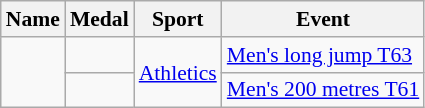<table class="wikitable sortable" style="font-size:90%">
<tr>
<th>Name</th>
<th>Medal</th>
<th>Sport</th>
<th>Event</th>
</tr>
<tr>
<td rowspan=5></td>
<td></td>
<td rowspan=5><a href='#'>Athletics</a></td>
<td><a href='#'>Men's long jump T63</a></td>
</tr>
<tr>
<td></td>
<td><a href='#'>Men's 200 metres T61</a></td>
</tr>
</table>
